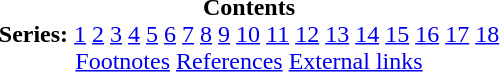<table id="toc" style="margin: 0 auto; text-align: center;">
<tr>
<td><strong>Contents</strong><br><strong>Series:</strong> <a href='#'>1</a>  <a href='#'>2</a>  <a href='#'>3</a>  <a href='#'>4</a>  <a href='#'>5</a>  <a href='#'>6</a>  <a href='#'>7</a>  <a href='#'>8</a>  <a href='#'>9</a>  <a href='#'>10</a>  <a href='#'>11</a>  <a href='#'>12</a>  <a href='#'>13</a>  <a href='#'>14</a>  <a href='#'>15</a>  <a href='#'>16</a>  <a href='#'>17</a>  <a href='#'>18</a><br><a href='#'>Footnotes</a> <a href='#'>References</a> <a href='#'>External links</a></td>
</tr>
</table>
